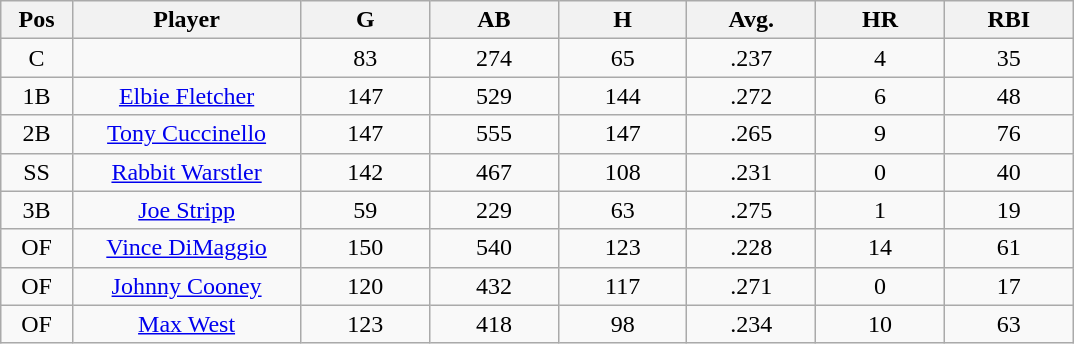<table class="wikitable sortable">
<tr>
<th bgcolor="#DDDDFF" width="5%">Pos</th>
<th bgcolor="#DDDDFF" width="16%">Player</th>
<th bgcolor="#DDDDFF" width="9%">G</th>
<th bgcolor="#DDDDFF" width="9%">AB</th>
<th bgcolor="#DDDDFF" width="9%">H</th>
<th bgcolor="#DDDDFF" width="9%">Avg.</th>
<th bgcolor="#DDDDFF" width="9%">HR</th>
<th bgcolor="#DDDDFF" width="9%">RBI</th>
</tr>
<tr align="center">
<td>C</td>
<td></td>
<td>83</td>
<td>274</td>
<td>65</td>
<td>.237</td>
<td>4</td>
<td>35</td>
</tr>
<tr align="center">
<td>1B</td>
<td><a href='#'>Elbie Fletcher</a></td>
<td>147</td>
<td>529</td>
<td>144</td>
<td>.272</td>
<td>6</td>
<td>48</td>
</tr>
<tr align="center">
<td>2B</td>
<td><a href='#'>Tony Cuccinello</a></td>
<td>147</td>
<td>555</td>
<td>147</td>
<td>.265</td>
<td>9</td>
<td>76</td>
</tr>
<tr align="center">
<td>SS</td>
<td><a href='#'>Rabbit Warstler</a></td>
<td>142</td>
<td>467</td>
<td>108</td>
<td>.231</td>
<td>0</td>
<td>40</td>
</tr>
<tr align="center">
<td>3B</td>
<td><a href='#'>Joe Stripp</a></td>
<td>59</td>
<td>229</td>
<td>63</td>
<td>.275</td>
<td>1</td>
<td>19</td>
</tr>
<tr align="center">
<td>OF</td>
<td><a href='#'>Vince DiMaggio</a></td>
<td>150</td>
<td>540</td>
<td>123</td>
<td>.228</td>
<td>14</td>
<td>61</td>
</tr>
<tr align="center">
<td>OF</td>
<td><a href='#'>Johnny Cooney</a></td>
<td>120</td>
<td>432</td>
<td>117</td>
<td>.271</td>
<td>0</td>
<td>17</td>
</tr>
<tr align="center">
<td>OF</td>
<td><a href='#'>Max West</a></td>
<td>123</td>
<td>418</td>
<td>98</td>
<td>.234</td>
<td>10</td>
<td>63</td>
</tr>
</table>
